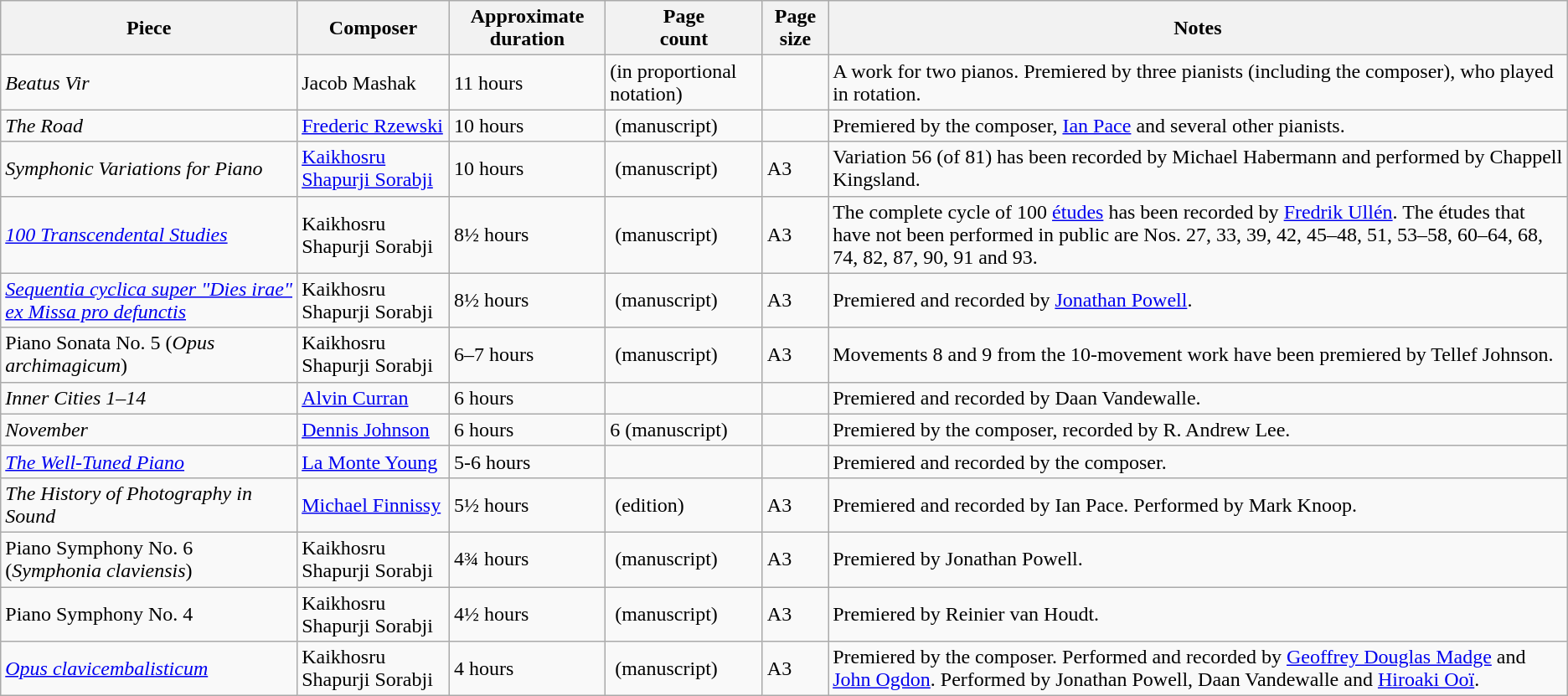<table class="wikitable sortable">
<tr>
<th scope="col">Piece</th>
<th scope="col">Composer</th>
<th scope="col">Approximate duration</th>
<th scope="col" data-sort-type="number">Page<br>count</th>
<th scope="col" class="unsortable">Page size</th>
<th scope="col" class="unsortable">Notes</th>
</tr>
<tr>
<td><em>Beatus Vir</em></td>
<td>Jacob Mashak</td>
<td>11 hours</td>
<td> (in proportional notation)</td>
<td></td>
<td>A work for two pianos. Premiered by three pianists (including the composer), who played in rotation.</td>
</tr>
<tr>
<td><em>The Road</em></td>
<td><a href='#'>Frederic Rzewski</a></td>
<td>10 hours</td>
<td> (manuscript)</td>
<td></td>
<td>Premiered by the composer, <a href='#'>Ian Pace</a> and several other pianists.</td>
</tr>
<tr>
<td><em>Symphonic Variations for Piano</em></td>
<td><a href='#'>Kaikhosru Shapurji Sorabji</a></td>
<td>10 hours</td>
<td> (manuscript)</td>
<td>A3</td>
<td>Variation 56 (of 81) has been recorded by Michael Habermann and performed by Chappell Kingsland.</td>
</tr>
<tr>
<td><a href='#'><em>100 Transcendental Studies</em></a></td>
<td>Kaikhosru Shapurji Sorabji</td>
<td>8½ hours</td>
<td> (manuscript)</td>
<td>A3</td>
<td>The complete cycle of 100 <a href='#'>études</a> has been recorded by <a href='#'>Fredrik Ullén</a>. The études that have not been performed in public are Nos. 27, 33, 39, 42, 45–48, 51, 53–58, 60–64, 68, 74, 82, 87, 90, 91 and 93.</td>
</tr>
<tr>
<td><em><a href='#'>Sequentia cyclica super "Dies irae" ex Missa pro defunctis</a></em></td>
<td>Kaikhosru Shapurji Sorabji</td>
<td>8½ hours</td>
<td> (manuscript)</td>
<td>A3</td>
<td>Premiered and recorded by <a href='#'>Jonathan Powell</a>.</td>
</tr>
<tr>
<td>Piano Sonata No. 5 (<em>Opus archimagicum</em>)</td>
<td>Kaikhosru Shapurji Sorabji</td>
<td>6–7 hours</td>
<td> (manuscript)</td>
<td>A3</td>
<td>Movements 8 and 9 from the 10-movement work have been premiered by Tellef Johnson.</td>
</tr>
<tr>
<td><em>Inner Cities 1–14</em></td>
<td><a href='#'>Alvin Curran</a></td>
<td>6 hours</td>
<td></td>
<td></td>
<td>Premiered and recorded by Daan Vandewalle.</td>
</tr>
<tr>
<td><em>November</em></td>
<td><a href='#'>Dennis Johnson</a></td>
<td>6 hours</td>
<td>6 (manuscript)</td>
<td></td>
<td>Premiered by the composer, recorded by R. Andrew Lee.</td>
</tr>
<tr>
<td><em><a href='#'>The Well-Tuned Piano</a></em></td>
<td><a href='#'>La Monte Young</a></td>
<td>5-6 hours</td>
<td></td>
<td></td>
<td>Premiered and recorded by the composer.</td>
</tr>
<tr>
<td><em>The History of Photography in Sound</em></td>
<td><a href='#'>Michael Finnissy</a></td>
<td>5½ hours</td>
<td> (edition)</td>
<td>A3</td>
<td>Premiered and recorded by Ian Pace. Performed by Mark Knoop.</td>
</tr>
<tr>
<td>Piano Symphony No. 6 (<em>Symphonia claviensis</em>)</td>
<td>Kaikhosru Shapurji Sorabji</td>
<td>4¾ hours</td>
<td> (manuscript)</td>
<td>A3</td>
<td>Premiered by Jonathan Powell.</td>
</tr>
<tr>
<td>Piano Symphony No. 4</td>
<td>Kaikhosru Shapurji Sorabji</td>
<td>4½ hours</td>
<td> (manuscript)</td>
<td>A3</td>
<td>Premiered by Reinier van Houdt.</td>
</tr>
<tr>
<td><em><a href='#'>Opus clavicembalisticum</a></em></td>
<td>Kaikhosru Shapurji Sorabji</td>
<td>4 hours</td>
<td> (manuscript)</td>
<td>A3</td>
<td>Premiered by the composer. Performed and recorded by <a href='#'>Geoffrey Douglas Madge</a> and <a href='#'>John Ogdon</a>. Performed by Jonathan Powell, Daan Vandewalle and <a href='#'>Hiroaki Ooï</a>.</td>
</tr>
</table>
